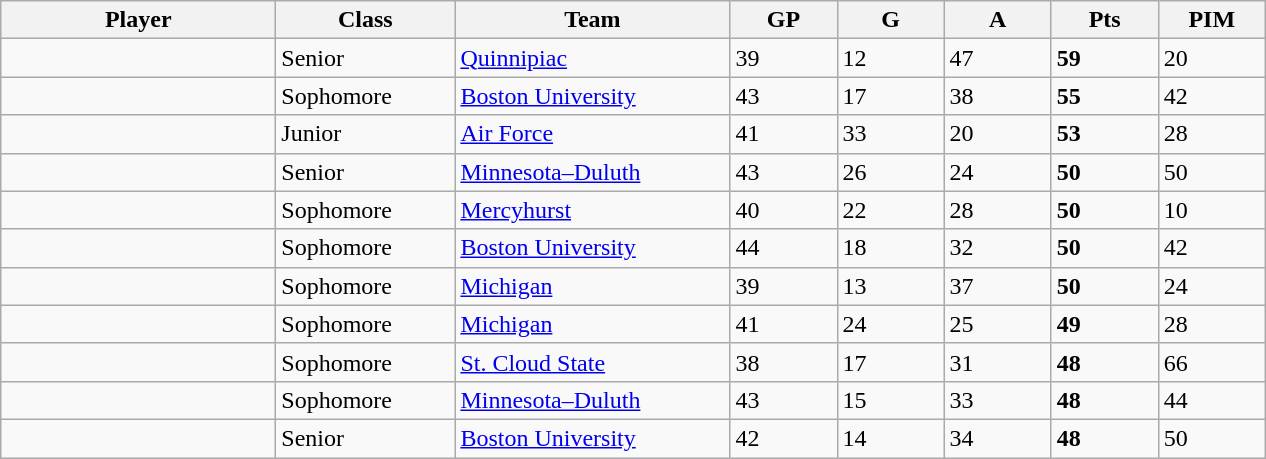<table class="wikitable sortable">
<tr>
<th style="width: 11em;">Player</th>
<th style="width: 7em;">Class</th>
<th style="width: 11em;">Team</th>
<th style="width: 4em;">GP</th>
<th style="width: 4em;">G</th>
<th style="width: 4em;">A</th>
<th style="width: 4em;">Pts</th>
<th style="width: 4em;">PIM</th>
</tr>
<tr>
<td></td>
<td>Senior</td>
<td><a href='#'>Quinnipiac</a></td>
<td>39</td>
<td>12</td>
<td>47</td>
<td><strong>59</strong></td>
<td>20</td>
</tr>
<tr>
<td></td>
<td>Sophomore</td>
<td><a href='#'>Boston University</a></td>
<td>43</td>
<td>17</td>
<td>38</td>
<td><strong>55</strong></td>
<td>42</td>
</tr>
<tr>
<td></td>
<td>Junior</td>
<td><a href='#'>Air Force</a></td>
<td>41</td>
<td>33</td>
<td>20</td>
<td><strong>53</strong></td>
<td>28</td>
</tr>
<tr>
<td></td>
<td>Senior</td>
<td><a href='#'>Minnesota–Duluth</a></td>
<td>43</td>
<td>26</td>
<td>24</td>
<td><strong>50</strong></td>
<td>50</td>
</tr>
<tr>
<td></td>
<td>Sophomore</td>
<td><a href='#'>Mercyhurst</a></td>
<td>40</td>
<td>22</td>
<td>28</td>
<td><strong>50</strong></td>
<td>10</td>
</tr>
<tr>
<td></td>
<td>Sophomore</td>
<td><a href='#'>Boston University</a></td>
<td>44</td>
<td>18</td>
<td>32</td>
<td><strong>50</strong></td>
<td>42</td>
</tr>
<tr>
<td></td>
<td>Sophomore</td>
<td><a href='#'>Michigan</a></td>
<td>39</td>
<td>13</td>
<td>37</td>
<td><strong>50</strong></td>
<td>24</td>
</tr>
<tr>
<td></td>
<td>Sophomore</td>
<td><a href='#'>Michigan</a></td>
<td>41</td>
<td>24</td>
<td>25</td>
<td><strong>49</strong></td>
<td>28</td>
</tr>
<tr>
<td></td>
<td>Sophomore</td>
<td><a href='#'>St. Cloud State</a></td>
<td>38</td>
<td>17</td>
<td>31</td>
<td><strong>48</strong></td>
<td>66</td>
</tr>
<tr>
<td></td>
<td>Sophomore</td>
<td><a href='#'>Minnesota–Duluth</a></td>
<td>43</td>
<td>15</td>
<td>33</td>
<td><strong>48</strong></td>
<td>44</td>
</tr>
<tr>
<td></td>
<td>Senior</td>
<td><a href='#'>Boston University</a></td>
<td>42</td>
<td>14</td>
<td>34</td>
<td><strong>48</strong></td>
<td>50</td>
</tr>
</table>
